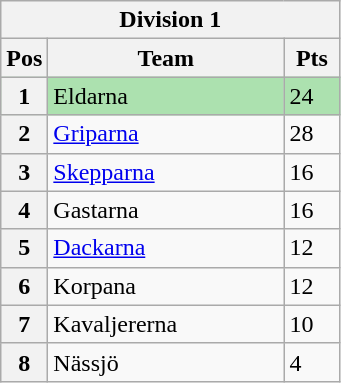<table class="wikitable">
<tr>
<th colspan="3">Division 1</th>
</tr>
<tr>
<th width=20>Pos</th>
<th width=150>Team</th>
<th width=30>Pts</th>
</tr>
<tr style="background:#ACE1AF;">
<th>1</th>
<td>Eldarna</td>
<td>24</td>
</tr>
<tr>
<th>2</th>
<td><a href='#'>Griparna</a></td>
<td>28</td>
</tr>
<tr>
<th>3</th>
<td><a href='#'>Skepparna</a></td>
<td>16</td>
</tr>
<tr>
<th>4</th>
<td>Gastarna</td>
<td>16</td>
</tr>
<tr>
<th>5</th>
<td><a href='#'>Dackarna</a></td>
<td>12</td>
</tr>
<tr>
<th>6</th>
<td>Korpana</td>
<td>12</td>
</tr>
<tr>
<th>7</th>
<td>Kavaljererna</td>
<td>10</td>
</tr>
<tr>
<th>8</th>
<td>Nässjö</td>
<td>4</td>
</tr>
</table>
